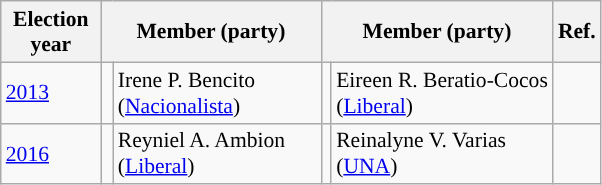<table class="wikitable" style="font-size:90%">
<tr>
<th width="60px">Election<br>year</th>
<th colspan="2" width="140px">Member (party)</th>
<th colspan="2" width="140px">Member (party)</th>
<th>Ref.</th>
</tr>
<tr>
<td><a href='#'>2013</a></td>
<td></td>
<td>Irene P. Bencito<br>(<a href='#'>Nacionalista</a>)</td>
<td></td>
<td>Eireen R. Beratio-Cocos<br>(<a href='#'>Liberal</a>)</td>
<td></td>
</tr>
<tr>
<td><a href='#'>2016</a></td>
<td></td>
<td>Reyniel A. Ambion<br>(<a href='#'>Liberal</a>)</td>
<td></td>
<td>Reinalyne V. Varias<br>(<a href='#'>UNA</a>)</td>
<td></td>
</tr>
</table>
